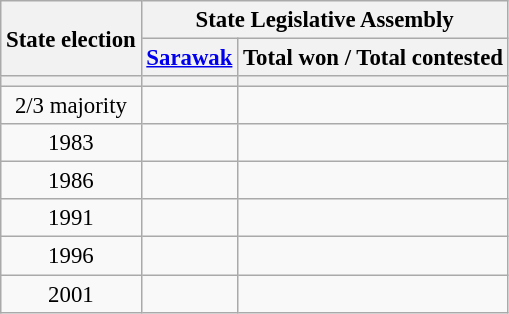<table class="wikitable sortable" style="text-align:center; font-size:95%">
<tr>
<th rowspan="2">State election</th>
<th colspan="2">State Legislative Assembly</th>
</tr>
<tr>
<th><a href='#'>Sarawak</a></th>
<th>Total won / Total contested</th>
</tr>
<tr>
<th></th>
<th></th>
<th></th>
</tr>
<tr>
<td>2/3 majority</td>
<td></td>
<td></td>
</tr>
<tr>
<td>1983</td>
<td></td>
<td></td>
</tr>
<tr>
<td>1986</td>
<td></td>
<td></td>
</tr>
<tr>
<td>1991</td>
<td></td>
<td></td>
</tr>
<tr>
<td>1996</td>
<td></td>
<td></td>
</tr>
<tr>
<td>2001</td>
<td></td>
<td></td>
</tr>
</table>
